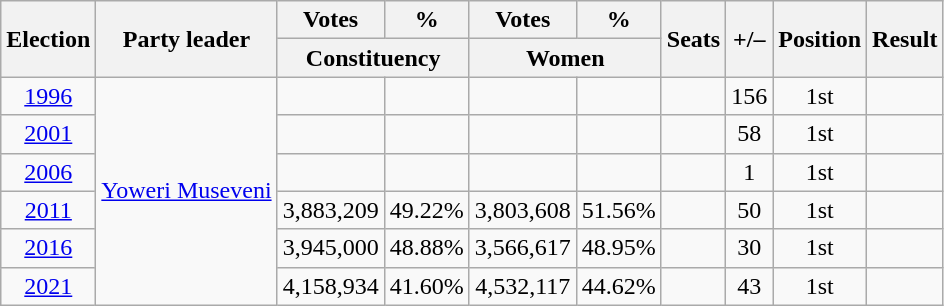<table class=wikitable style=text-align:center>
<tr>
<th rowspan="2">Election</th>
<th rowspan="2">Party leader</th>
<th>Votes</th>
<th>%</th>
<th>Votes</th>
<th>%</th>
<th rowspan="2">Seats</th>
<th rowspan="2">+/–</th>
<th rowspan="2">Position</th>
<th rowspan="2">Result</th>
</tr>
<tr>
<th colspan="2">Constituency</th>
<th colspan="2">Women</th>
</tr>
<tr>
<td><a href='#'>1996</a></td>
<td rowspan="6"><a href='#'>Yoweri Museveni</a></td>
<td></td>
<td></td>
<td></td>
<td></td>
<td></td>
<td> 156</td>
<td> 1st</td>
<td></td>
</tr>
<tr>
<td><a href='#'>2001</a></td>
<td></td>
<td></td>
<td></td>
<td></td>
<td></td>
<td> 58</td>
<td> 1st</td>
<td></td>
</tr>
<tr>
<td><a href='#'>2006</a></td>
<td></td>
<td></td>
<td></td>
<td></td>
<td></td>
<td> 1</td>
<td> 1st</td>
<td></td>
</tr>
<tr>
<td><a href='#'>2011</a></td>
<td>3,883,209</td>
<td>49.22%</td>
<td>3,803,608</td>
<td>51.56%</td>
<td></td>
<td> 50</td>
<td> 1st</td>
<td></td>
</tr>
<tr>
<td><a href='#'>2016</a></td>
<td>3,945,000</td>
<td>48.88%</td>
<td>3,566,617</td>
<td>48.95%</td>
<td></td>
<td> 30</td>
<td> 1st</td>
<td></td>
</tr>
<tr>
<td><a href='#'>2021</a></td>
<td>4,158,934</td>
<td>41.60%</td>
<td>4,532,117</td>
<td>44.62%</td>
<td></td>
<td> 43</td>
<td> 1st</td>
<td></td>
</tr>
</table>
